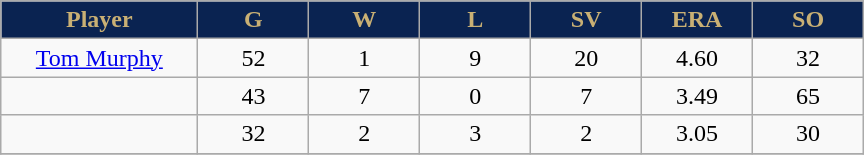<table class="wikitable sortable">
<tr>
<th style="background:#0a2351;color:#c9b074;" width="16%">Player</th>
<th style="background:#0a2351;color:#c9b074;" width="9%">G</th>
<th style="background:#0a2351;color:#c9b074;" width="9%">W</th>
<th style="background:#0a2351;color:#c9b074;" width="9%">L</th>
<th style="background:#0a2351;color:#c9b074;" width="9%">SV</th>
<th style="background:#0a2351;color:#c9b074;" width="9%">ERA</th>
<th style="background:#0a2351;color:#c9b074;" width="9%">SO</th>
</tr>
<tr align="center">
<td><a href='#'>Tom Murphy</a></td>
<td>52</td>
<td>1</td>
<td>9</td>
<td>20</td>
<td>4.60</td>
<td>32</td>
</tr>
<tr align=center>
<td></td>
<td>43</td>
<td>7</td>
<td>0</td>
<td>7</td>
<td>3.49</td>
<td>65</td>
</tr>
<tr align="center">
<td></td>
<td>32</td>
<td>2</td>
<td>3</td>
<td>2</td>
<td>3.05</td>
<td>30</td>
</tr>
<tr align="center">
</tr>
</table>
